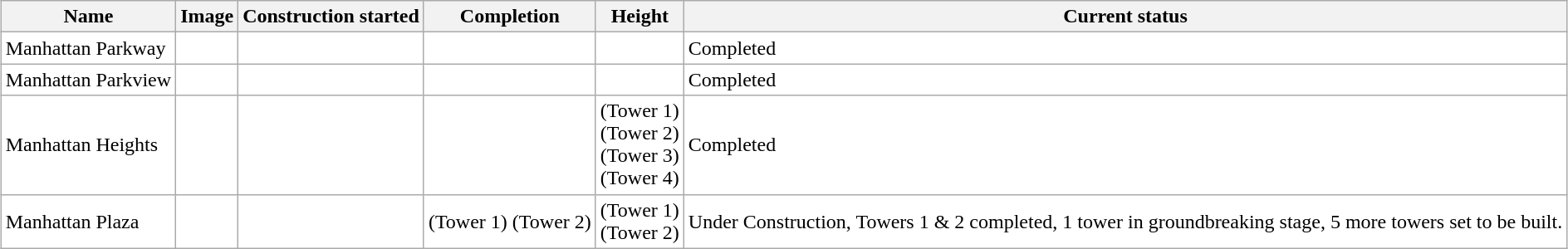<table class="wikitable sortable" style="margin:1em auto; border:#999; background:#fff;">
<tr>
<th data-sort-type="text">Name</th>
<th class="unsortable">Image</th>
<th data-sort-type="isoDate">Construction started</th>
<th data-sort-type="isoDate"><abbr>Completion</abbr></th>
<th>Height</th>
<th data-sort-type="number">Current status</th>
</tr>
<tr>
<td>Manhattan Parkway</td>
<td align="center" style="padding:0px;"></td>
<td data-sort-value="2006-04-27"></td>
<td data-sort-value="2014-11-03"></td>
<td></td>
<td data-sort-value="2">Completed</td>
</tr>
<tr>
<td>Manhattan Parkview</td>
<td align="center" style="padding:0px;"></td>
<td data-sort-value="2006-04-27"></td>
<td data-sort-value="2014-11-03"></td>
<td></td>
<td data-sort-value="2">Completed</td>
</tr>
<tr>
<td>Manhattan Heights</td>
<td align="center" style="padding:0px;"></td>
<td data-sort-value="2006-04-27"></td>
<td data-sort-value="2014-11-03"></td>
<td> (Tower 1) <br>  (Tower 2) <br>  (Tower 3) <br>  (Tower 4)</td>
<td data-sort-value="2">Completed</td>
</tr>
<tr>
<td>Manhattan Plaza</td>
<td align="center" style="padding:0px;"></td>
<td data-sort-value="2006-04-27"></td>
<td data-sort-value="2014-11-03"> (Tower 1)  (Tower 2)</td>
<td> (Tower 1) <br>  (Tower 2)</td>
<td data-sort-value="2">Under Construction, Towers 1 & 2 completed, 1 tower in groundbreaking stage, 5 more towers set to be built.</td>
</tr>
</table>
